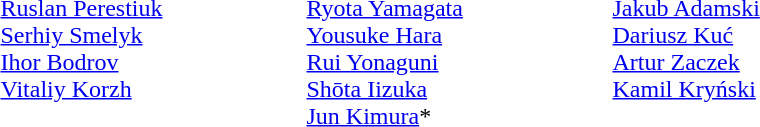<table>
<tr>
<td width=200 valign=top><em></em><br><a href='#'>Ruslan Perestiuk</a><br><a href='#'>Serhiy Smelyk</a><br><a href='#'>Ihor Bodrov</a><br><a href='#'>Vitaliy Korzh</a></td>
<td width=200 valign=top><em></em><br><a href='#'>Ryota Yamagata</a><br><a href='#'>Yousuke Hara</a><br><a href='#'>Rui Yonaguni</a><br><a href='#'>Shōta Iizuka</a><br><a href='#'>Jun Kimura</a>*</td>
<td width=200 valign=top><em></em><br><a href='#'>Jakub Adamski</a><br><a href='#'>Dariusz Kuć</a><br><a href='#'>Artur Zaczek</a><br><a href='#'>Kamil Kryński</a></td>
</tr>
</table>
